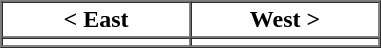<table border="1" cellpadding="2" cellspacing="0">
<tr>
<th>< East</th>
<th>West ></th>
</tr>
<tr>
<td align="center" width="120pt"></td>
<td align="center" width="120pt"></td>
</tr>
<tr>
</tr>
</table>
